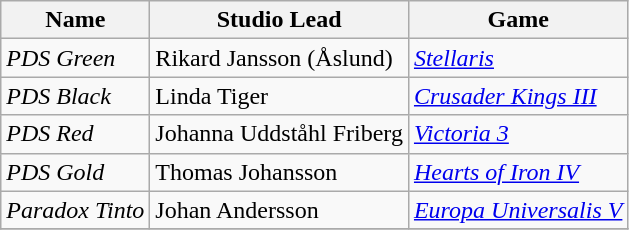<table class="wikitable sortable" width="auto">
<tr>
<th scope="col">Name</th>
<th scope="col">Studio Lead</th>
<th scope="col">Game</th>
</tr>
<tr>
<td><em>PDS Green</em></td>
<td>Rikard Jansson (Åslund)</td>
<td><em><a href='#'>Stellaris</a></em></td>
</tr>
<tr>
<td><em>PDS Black</em></td>
<td>Linda Tiger</td>
<td><em><a href='#'>Crusader Kings III</a></em></td>
</tr>
<tr>
<td><em>PDS Red</em></td>
<td>Johanna Uddståhl Friberg</td>
<td><em><a href='#'>Victoria 3</a></em></td>
</tr>
<tr>
<td><em>PDS Gold</em></td>
<td>Thomas Johansson</td>
<td><em><a href='#'>Hearts of Iron IV</a></em></td>
</tr>
<tr>
<td><em>Paradox Tinto</em></td>
<td>Johan Andersson</td>
<td><em><a href='#'>Europa Universalis V</a></em></td>
</tr>
<tr>
</tr>
</table>
